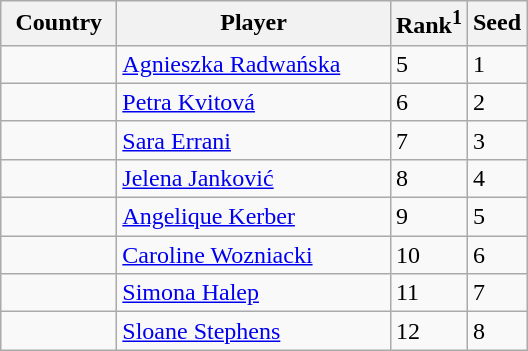<table class="sortable wikitable">
<tr>
<th width=70>Country</th>
<th width=175>Player</th>
<th>Rank<sup>1</sup></th>
<th>Seed</th>
</tr>
<tr>
<td></td>
<td><a href='#'>Agnieszka Radwańska</a></td>
<td>5</td>
<td>1</td>
</tr>
<tr>
<td></td>
<td><a href='#'>Petra Kvitová</a></td>
<td>6</td>
<td>2</td>
</tr>
<tr>
<td></td>
<td><a href='#'>Sara Errani</a></td>
<td>7</td>
<td>3</td>
</tr>
<tr>
<td></td>
<td><a href='#'>Jelena Janković</a></td>
<td>8</td>
<td>4</td>
</tr>
<tr>
<td></td>
<td><a href='#'>Angelique Kerber</a></td>
<td>9</td>
<td>5</td>
</tr>
<tr>
<td></td>
<td><a href='#'>Caroline Wozniacki</a></td>
<td>10</td>
<td>6</td>
</tr>
<tr>
<td></td>
<td><a href='#'>Simona Halep</a></td>
<td>11</td>
<td>7</td>
</tr>
<tr>
<td></td>
<td><a href='#'>Sloane Stephens</a></td>
<td>12</td>
<td>8</td>
</tr>
</table>
